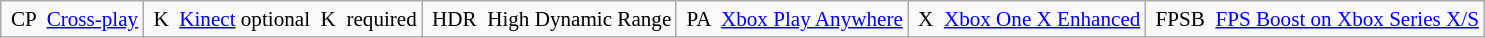<table class="wikitable" style="float: left; margin-right: 1em; font-size:88%;">
<tr>
<td><span> CP </span> <a href='#'>Cross-play</a></td>
<td><span> K </span> <a href='#'>Kinect</a> optional <span> K </span> required</td>
<td><span> HDR </span> High Dynamic Range</td>
<td><span> PA </span> <a href='#'>Xbox Play Anywhere</a></td>
<td><span> X </span> <a href='#'>Xbox One X Enhanced</a></td>
<td><span> FPSB </span> <a href='#'>FPS Boost on Xbox Series X/S</a></td>
</tr>
</table>
